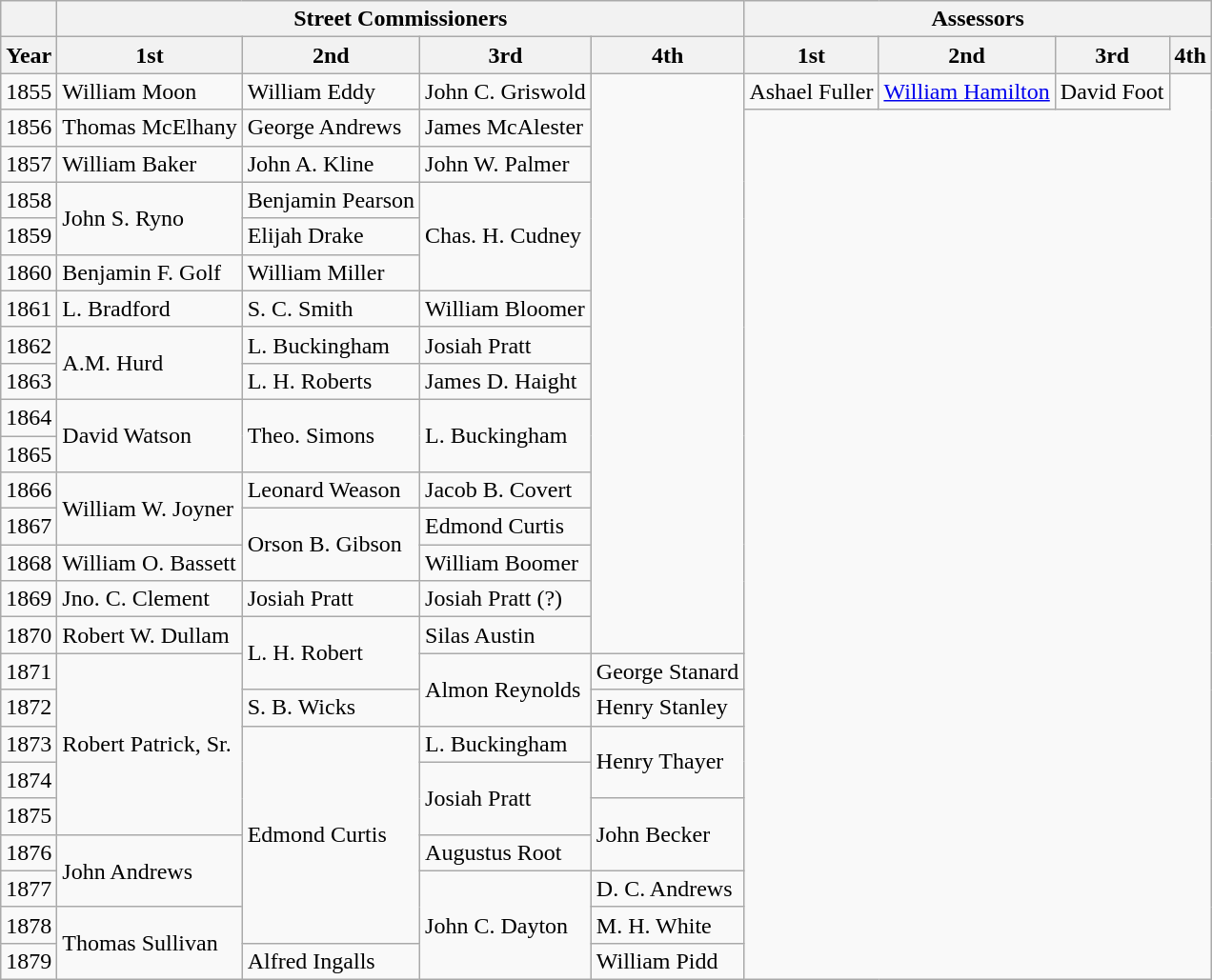<table class="wikitable" border="1">
<tr>
<th></th>
<th colspan=4>Street Commissioners</th>
<th colspan=4>Assessors</th>
</tr>
<tr>
<th>Year</th>
<th>1st</th>
<th>2nd</th>
<th>3rd</th>
<th>4th</th>
<th>1st</th>
<th>2nd</th>
<th>3rd</th>
<th>4th</th>
</tr>
<tr>
<td>1855</td>
<td>William Moon</td>
<td>William Eddy</td>
<td>John C. Griswold</td>
<td rowspan =16></td>
<td>Ashael Fuller</td>
<td><a href='#'>William Hamilton</a></td>
<td>David Foot </td>
</tr>
<tr>
<td>1856</td>
<td>Thomas McElhany</td>
<td>George Andrews</td>
<td>James McAlester</td>
</tr>
<tr>
<td>1857</td>
<td>William Baker</td>
<td>John A. Kline</td>
<td>John W. Palmer</td>
</tr>
<tr>
<td>1858</td>
<td rowspan=2>John S. Ryno</td>
<td>Benjamin Pearson</td>
<td rowspan=3>Chas. H. Cudney</td>
</tr>
<tr>
<td>1859</td>
<td>Elijah Drake</td>
</tr>
<tr>
<td>1860</td>
<td>Benjamin F. Golf</td>
<td>William Miller</td>
</tr>
<tr>
<td>1861</td>
<td>L. Bradford</td>
<td>S. C. Smith</td>
<td>William Bloomer</td>
</tr>
<tr>
<td>1862</td>
<td rowspan=2>A.M. Hurd</td>
<td>L. Buckingham</td>
<td>Josiah  Pratt</td>
</tr>
<tr>
<td>1863</td>
<td>L. H. Roberts</td>
<td>James D. Haight</td>
</tr>
<tr>
<td>1864</td>
<td rowspan=2>David Watson</td>
<td rowspan=2>Theo. Simons</td>
<td rowspan=2>L. Buckingham</td>
</tr>
<tr>
<td>1865</td>
</tr>
<tr>
<td>1866</td>
<td rowspan=2>William W. Joyner</td>
<td>Leonard Weason</td>
<td>Jacob B. Covert</td>
</tr>
<tr>
<td>1867</td>
<td rowspan=2>Orson B. Gibson</td>
<td>Edmond Curtis</td>
</tr>
<tr>
<td>1868</td>
<td>William O. Bassett</td>
<td>William Boomer</td>
</tr>
<tr>
<td>1869</td>
<td>Jno. C. Clement</td>
<td>Josiah Pratt</td>
<td>Josiah Pratt (?)</td>
</tr>
<tr>
<td>1870</td>
<td>Robert W. Dullam</td>
<td rowspan=2>L. H. Robert</td>
<td>Silas Austin</td>
</tr>
<tr>
<td>1871</td>
<td rowspan=5>Robert Patrick, Sr.</td>
<td rowspan=2>Almon Reynolds</td>
<td>George Stanard</td>
</tr>
<tr>
<td>1872</td>
<td>S. B. Wicks</td>
<td>Henry Stanley</td>
</tr>
<tr>
<td>1873</td>
<td rowspan=6>Edmond Curtis</td>
<td>L. Buckingham</td>
<td rowspan=2>Henry Thayer</td>
</tr>
<tr>
<td>1874</td>
<td rowspan=2>Josiah Pratt</td>
</tr>
<tr>
<td>1875</td>
<td rowspan=2>John Becker</td>
</tr>
<tr>
<td>1876</td>
<td rowspan=2>John Andrews</td>
<td>Augustus Root</td>
</tr>
<tr>
<td>1877</td>
<td rowspan=3>John C. Dayton</td>
<td>D. C. Andrews</td>
</tr>
<tr>
<td>1878</td>
<td rowspan=2>Thomas Sullivan</td>
<td>M. H. White</td>
</tr>
<tr>
<td>1879</td>
<td>Alfred Ingalls</td>
<td>William Pidd</td>
</tr>
</table>
